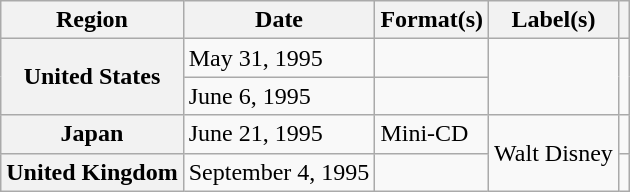<table class="wikitable plainrowheaders">
<tr>
<th scope="col">Region</th>
<th scope="col">Date</th>
<th scope="col">Format(s)</th>
<th scope="col">Label(s)</th>
<th scope="col"></th>
</tr>
<tr>
<th scope="row" rowspan="2">United States</th>
<td>May 31, 1995</td>
<td></td>
<td rowspan="2"></td>
<td rowspan="2"></td>
</tr>
<tr>
<td>June 6, 1995</td>
<td></td>
</tr>
<tr>
<th scope="row">Japan</th>
<td>June 21, 1995</td>
<td>Mini-CD</td>
<td rowspan="2">Walt Disney</td>
<td></td>
</tr>
<tr>
<th scope="row">United Kingdom</th>
<td>September 4, 1995</td>
<td></td>
<td></td>
</tr>
</table>
